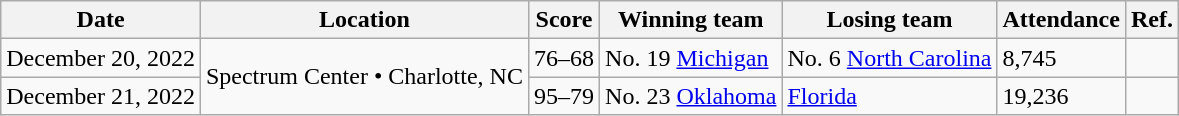<table class=wikitable>
<tr>
<th>Date</th>
<th>Location</th>
<th>Score</th>
<th>Winning team</th>
<th>Losing team</th>
<th>Attendance</th>
<th>Ref.</th>
</tr>
<tr>
<td>December 20, 2022</td>
<td rowspan=2>Spectrum Center • Charlotte, NC</td>
<td>76–68</td>
<td>No. 19 <a href='#'>Michigan</a></td>
<td>No. 6 <a href='#'>North Carolina</a></td>
<td>8,745</td>
<td></td>
</tr>
<tr>
<td>December 21, 2022</td>
<td>95–79</td>
<td>No. 23 <a href='#'>Oklahoma</a></td>
<td><a href='#'>Florida</a></td>
<td>19,236</td>
<td></td>
</tr>
</table>
